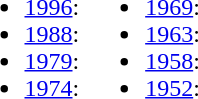<table>
<tr>
<td><br><ul><li><a href='#'>1996</a>: </li><li><a href='#'>1988</a>: </li><li><a href='#'>1979</a>: </li><li><a href='#'>1974</a>: </li></ul></td>
<td><br><ul><li><a href='#'>1969</a>: </li><li><a href='#'>1963</a>: </li><li><a href='#'>1958</a>: </li><li><a href='#'>1952</a>: </li></ul></td>
</tr>
</table>
